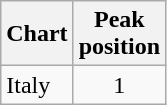<table class="wikitable sortable">
<tr>
<th align="left">Chart</th>
<th align="left">Peak<br>position</th>
</tr>
<tr>
<td align="left">Italy</td>
<td align="center">1</td>
</tr>
</table>
